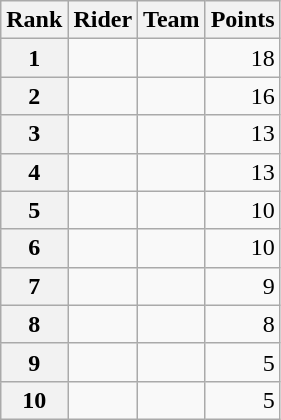<table class="wikitable" margin-bottom:0;">
<tr>
<th scope="col">Rank</th>
<th scope="col">Rider</th>
<th scope="col">Team</th>
<th scope="col">Points</th>
</tr>
<tr>
<th scope="row">1</th>
<td> </td>
<td></td>
<td align="right">18</td>
</tr>
<tr>
<th scope="row">2</th>
<td></td>
<td></td>
<td align="right">16</td>
</tr>
<tr>
<th scope="row">3</th>
<td></td>
<td></td>
<td align="right">13</td>
</tr>
<tr>
<th scope="row">4</th>
<td> </td>
<td></td>
<td align="right">13</td>
</tr>
<tr>
<th scope="row">5</th>
<td></td>
<td></td>
<td align="right">10</td>
</tr>
<tr>
<th scope="row">6</th>
<td></td>
<td></td>
<td align="right">10</td>
</tr>
<tr>
<th scope="row">7</th>
<td></td>
<td></td>
<td align="right">9</td>
</tr>
<tr>
<th scope="row">8</th>
<td></td>
<td></td>
<td align="right">8</td>
</tr>
<tr>
<th scope="row">9</th>
<td></td>
<td></td>
<td align="right">5</td>
</tr>
<tr>
<th scope="row">10</th>
<td></td>
<td></td>
<td align="right">5</td>
</tr>
</table>
